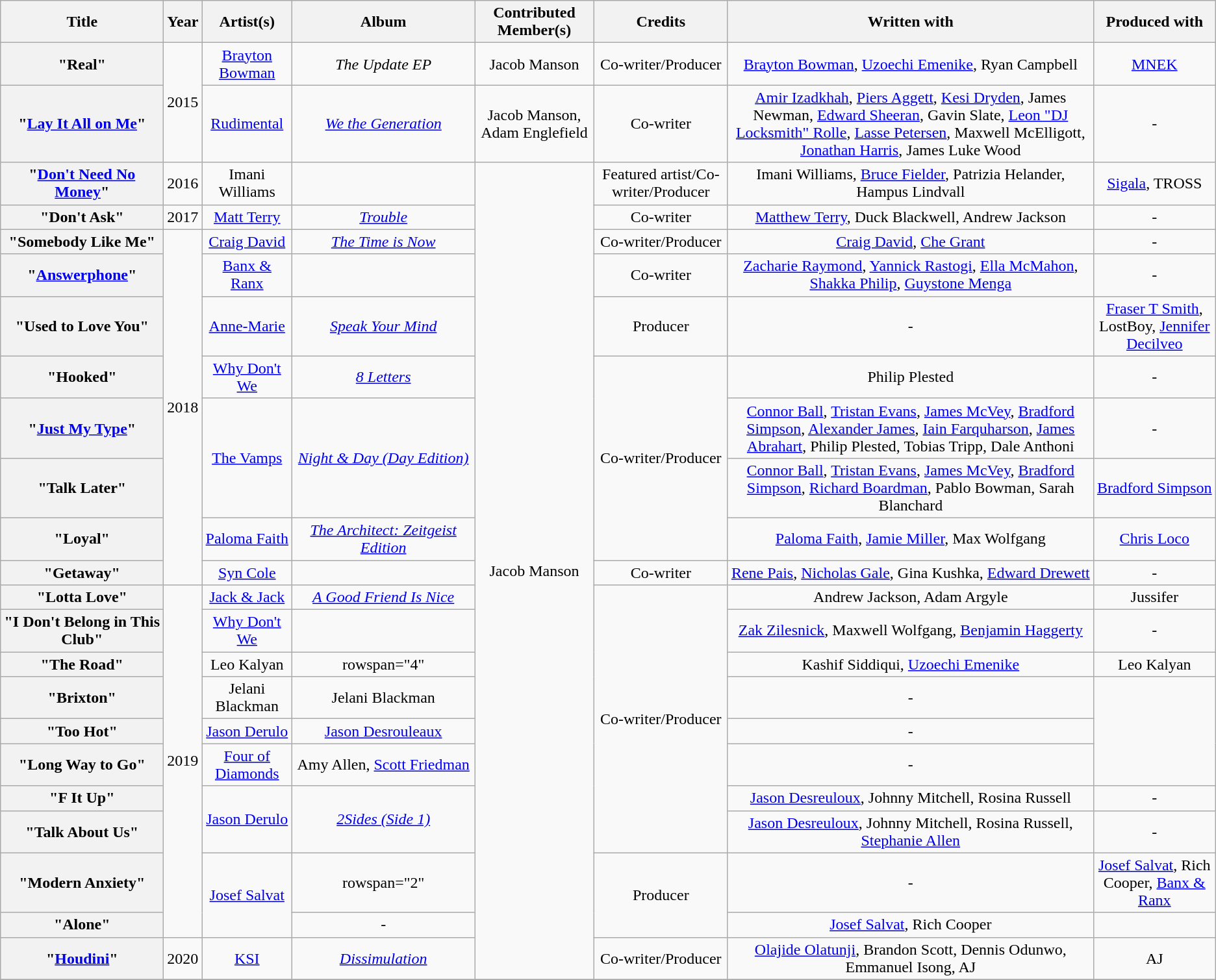<table class="wikitable plainrowheaders" style="text-align:center;">
<tr>
<th scope="col" style="width:160px;">Title</th>
<th scope="col">Year</th>
<th scope="col">Artist(s)</th>
<th scope="col" style="width:180px;">Album</th>
<th scope="col">Contributed<br>Member(s)</th>
<th scope="col">Credits</th>
<th scope="col">Written with</th>
<th scope="col">Produced with</th>
</tr>
<tr>
<th scope="row">"Real"</th>
<td rowspan="2">2015</td>
<td><a href='#'>Brayton Bowman</a></td>
<td><em>The Update EP</em></td>
<td>Jacob Manson</td>
<td>Co-writer/Producer</td>
<td><a href='#'>Brayton Bowman</a>, <a href='#'>Uzoechi Emenike</a>, Ryan Campbell</td>
<td><a href='#'>MNEK</a></td>
</tr>
<tr>
<th scope="row">"<a href='#'>Lay It All on Me</a>"<br></th>
<td><a href='#'>Rudimental</a></td>
<td><em><a href='#'>We the Generation</a></em></td>
<td>Jacob Manson, Adam Englefield</td>
<td>Co-writer</td>
<td><a href='#'>Amir Izadkhah</a>, <a href='#'>Piers Aggett</a>, <a href='#'>Kesi Dryden</a>, James Newman, <a href='#'>Edward Sheeran</a>, Gavin Slate, <a href='#'>Leon "DJ Locksmith" Rolle</a>, <a href='#'>Lasse Petersen</a>, Maxwell McElligott, <a href='#'>Jonathan Harris</a>, James Luke Wood</td>
<td>-</td>
</tr>
<tr>
<th scope="row">"<a href='#'>Don't Need No Money</a>"<br></th>
<td>2016</td>
<td>Imani Williams</td>
<td></td>
<td rowspan="21">Jacob Manson</td>
<td>Featured artist/Co-writer/Producer</td>
<td>Imani Williams, <a href='#'>Bruce Fielder</a>, Patrizia Helander, Hampus Lindvall</td>
<td><a href='#'>Sigala</a>, TROSS</td>
</tr>
<tr>
<th scope="row">"Don't Ask"</th>
<td>2017</td>
<td><a href='#'>Matt Terry</a></td>
<td><em><a href='#'>Trouble</a></em></td>
<td>Co-writer</td>
<td><a href='#'>Matthew Terry</a>, Duck Blackwell, Andrew Jackson</td>
<td>-</td>
</tr>
<tr>
<th scope="row">"Somebody Like Me"<br></th>
<td rowspan="8">2018</td>
<td><a href='#'>Craig David</a></td>
<td><em><a href='#'>The Time is Now</a></em></td>
<td>Co-writer/Producer</td>
<td><a href='#'>Craig David</a>, <a href='#'>Che Grant</a></td>
<td>-</td>
</tr>
<tr>
<th scope="row">"<a href='#'>Answerphone</a>"<br></th>
<td><a href='#'>Banx & Ranx</a></td>
<td></td>
<td>Co-writer</td>
<td><a href='#'>Zacharie Raymond</a>, <a href='#'>Yannick Rastogi</a>, <a href='#'>Ella McMahon</a>, <a href='#'>Shakka Philip</a>, <a href='#'>Guystone Menga</a></td>
<td>-</td>
</tr>
<tr>
<th scope="row">"Used to Love You"</th>
<td><a href='#'>Anne-Marie</a></td>
<td><em><a href='#'>Speak Your Mind</a></em></td>
<td>Producer</td>
<td>-</td>
<td><a href='#'>Fraser T Smith</a>, LostBoy, <a href='#'>Jennifer Decilveo</a></td>
</tr>
<tr>
<th scope="row">"Hooked"</th>
<td><a href='#'>Why Don't We</a></td>
<td><em><a href='#'>8 Letters</a></em></td>
<td rowspan="4">Co-writer/Producer</td>
<td>Philip Plested</td>
<td>-</td>
</tr>
<tr>
<th scope="row">"<a href='#'>Just My Type</a>"</th>
<td rowspan="2"><a href='#'>The Vamps</a></td>
<td rowspan="2"><em><a href='#'>Night & Day (Day Edition)</a></em></td>
<td><a href='#'>Connor Ball</a>, <a href='#'>Tristan Evans</a>, <a href='#'>James McVey</a>, <a href='#'>Bradford Simpson</a>, <a href='#'>Alexander James</a>, <a href='#'>Iain Farquharson</a>, <a href='#'>James Abrahart</a>, Philip Plested, Tobias Tripp, Dale Anthoni</td>
<td>-</td>
</tr>
<tr>
<th scope="row">"Talk Later"</th>
<td><a href='#'>Connor Ball</a>, <a href='#'>Tristan Evans</a>, <a href='#'>James McVey</a>, <a href='#'>Bradford Simpson</a>, <a href='#'>Richard Boardman</a>, Pablo Bowman, Sarah Blanchard</td>
<td><a href='#'>Bradford Simpson</a></td>
</tr>
<tr>
<th scope="row">"Loyal"</th>
<td><a href='#'>Paloma Faith</a></td>
<td><em><a href='#'>The Architect: Zeitgeist<br>Edition</a></em></td>
<td><a href='#'>Paloma Faith</a>, <a href='#'>Jamie Miller</a>, Max Wolfgang</td>
<td><a href='#'>Chris Loco</a></td>
</tr>
<tr>
<th scope="row">"Getaway"</th>
<td><a href='#'>Syn Cole</a></td>
<td></td>
<td>Co-writer</td>
<td><a href='#'>Rene Pais</a>, <a href='#'>Nicholas Gale</a>, Gina Kushka, <a href='#'>Edward Drewett</a></td>
<td>-</td>
</tr>
<tr>
<th scope="row">"Lotta Love"</th>
<td rowspan="10">2019</td>
<td><a href='#'>Jack & Jack</a></td>
<td><em><a href='#'>A Good Friend Is Nice</a></em></td>
<td rowspan="8">Co-writer/Producer</td>
<td>Andrew Jackson, Adam Argyle</td>
<td>Jussifer</td>
</tr>
<tr>
<th scope="row">"I Don't Belong in This Club"<br></th>
<td><a href='#'>Why Don't We</a></td>
<td></td>
<td><a href='#'>Zak Zilesnick</a>, Maxwell Wolfgang, <a href='#'>Benjamin Haggerty</a></td>
<td>-</td>
</tr>
<tr>
<th scope="row">"The Road"</th>
<td>Leo Kalyan</td>
<td>rowspan="4" </td>
<td>Kashif Siddiqui, <a href='#'>Uzoechi Emenike</a></td>
<td>Leo Kalyan</td>
</tr>
<tr>
<th scope="row">"Brixton"</th>
<td>Jelani Blackman</td>
<td>Jelani Blackman</td>
<td>-</td>
</tr>
<tr>
<th scope="row">"Too Hot"</th>
<td><a href='#'>Jason Derulo</a></td>
<td><a href='#'>Jason Desrouleaux</a></td>
<td>-</td>
</tr>
<tr>
<th scope="row">"Long Way to Go"</th>
<td><a href='#'>Four of Diamonds</a></td>
<td>Amy Allen, <a href='#'>Scott Friedman</a></td>
<td>-</td>
</tr>
<tr>
<th scope="row">"F It Up"</th>
<td rowspan="2"><a href='#'>Jason Derulo</a></td>
<td rowspan="2"><em><a href='#'>2Sides (Side 1)</a></em></td>
<td><a href='#'>Jason Desreuloux</a>, Johnny Mitchell, Rosina Russell</td>
<td>-</td>
</tr>
<tr>
<th scope="row">"Talk About Us"<br></th>
<td><a href='#'>Jason Desreuloux</a>, Johnny Mitchell, Rosina Russell, <a href='#'>Stephanie Allen</a></td>
<td>-</td>
</tr>
<tr>
<th scope="row">"Modern Anxiety"</th>
<td rowspan="2"><a href='#'>Josef Salvat</a></td>
<td>rowspan="2" </td>
<td rowspan="2">Producer</td>
<td>-</td>
<td><a href='#'>Josef Salvat</a>, Rich Cooper, <a href='#'>Banx & Ranx</a></td>
</tr>
<tr>
<th scope="row">"Alone"</th>
<td>-</td>
<td><a href='#'>Josef Salvat</a>, Rich Cooper</td>
</tr>
<tr>
<th scope="row">"<a href='#'>Houdini</a>"<br></th>
<td>2020</td>
<td><a href='#'>KSI</a></td>
<td><a href='#'><em>Dissimulation</em></a></td>
<td>Co-writer/Producer</td>
<td><a href='#'>Olajide Olatunji</a>, Brandon Scott, Dennis Odunwo, Emmanuel Isong, AJ</td>
<td>AJ</td>
</tr>
<tr>
</tr>
</table>
